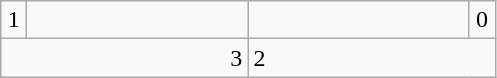<table class=wikitable>
<tr>
<td align=center width=10>1</td>
<td align="center" width="140"></td>
<td align="center" width="140"></td>
<td align="center" width="10">0</td>
</tr>
<tr>
<td colspan=2 align=right>3</td>
<td colspan="2">2</td>
</tr>
</table>
